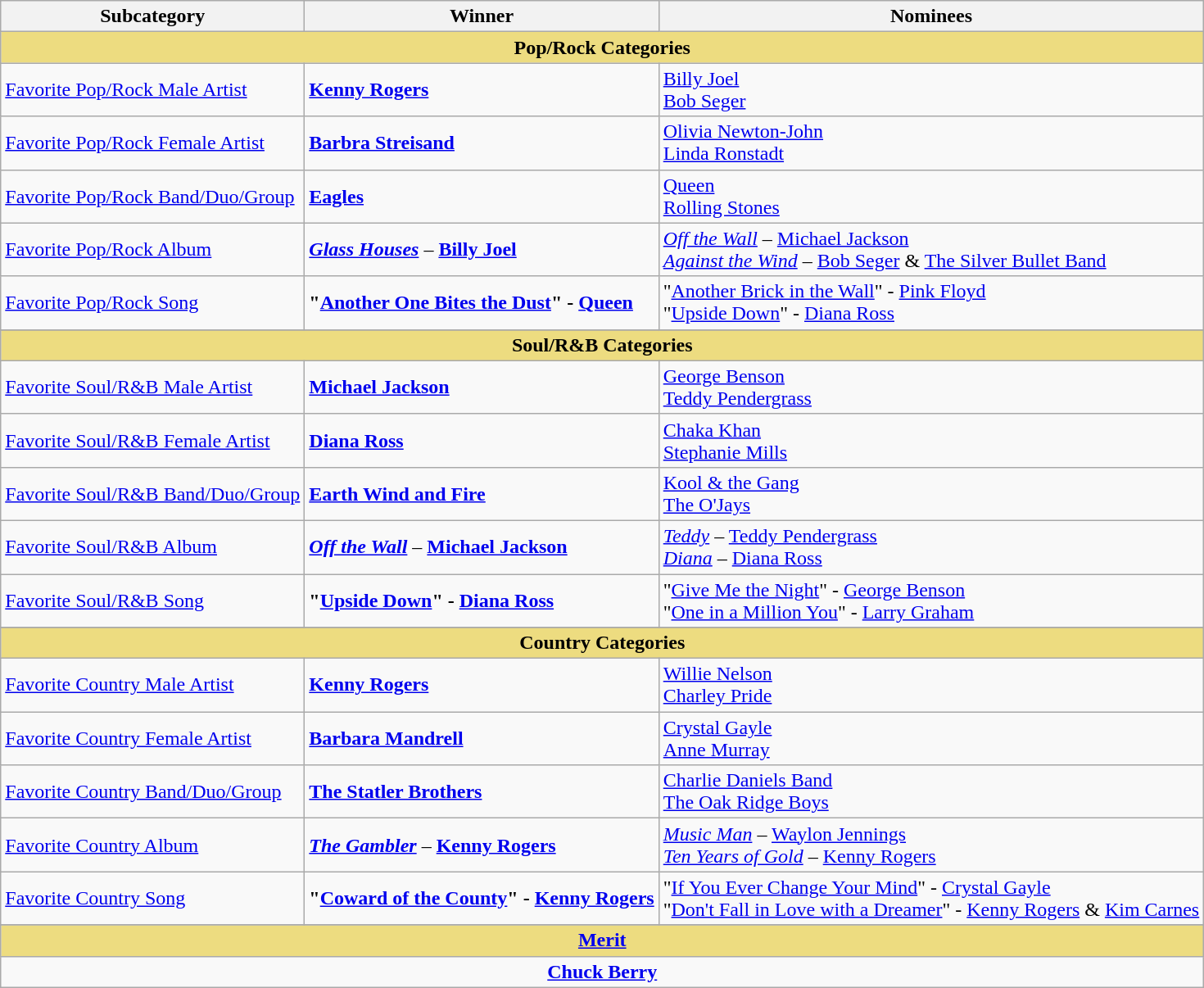<table class="wikitable">
<tr>
<th><strong>Subcategory</strong></th>
<th><strong>Winner</strong></th>
<th><strong>Nominees</strong></th>
</tr>
<tr bgcolor="#EDDC80">
<td colspan=8 align=center><strong>Pop/Rock Categories</strong></td>
</tr>
<tr>
<td><a href='#'>Favorite Pop/Rock Male Artist</a></td>
<td><strong><a href='#'>Kenny Rogers</a></strong></td>
<td><a href='#'>Billy Joel</a> <br> <a href='#'>Bob Seger</a></td>
</tr>
<tr>
<td><a href='#'>Favorite Pop/Rock Female Artist</a></td>
<td><strong><a href='#'>Barbra Streisand</a></strong></td>
<td><a href='#'>Olivia Newton-John</a> <br> <a href='#'>Linda Ronstadt</a></td>
</tr>
<tr>
<td><a href='#'>Favorite Pop/Rock Band/Duo/Group</a></td>
<td><strong><a href='#'>Eagles</a></strong></td>
<td><a href='#'>Queen</a> <br> <a href='#'>Rolling Stones</a></td>
</tr>
<tr>
<td><a href='#'>Favorite Pop/Rock Album</a></td>
<td><strong><em><a href='#'>Glass Houses</a></em></strong> – <strong><a href='#'>Billy Joel</a></strong></td>
<td><em><a href='#'>Off the Wall</a></em> – <a href='#'>Michael Jackson</a> <br> <em><a href='#'>Against the Wind</a></em> – <a href='#'>Bob Seger</a> & <a href='#'>The Silver Bullet Band</a></td>
</tr>
<tr>
<td><a href='#'>Favorite Pop/Rock Song</a></td>
<td><strong>"<a href='#'>Another One Bites the Dust</a>" - <a href='#'>Queen</a></strong></td>
<td>"<a href='#'>Another Brick in the Wall</a>" - <a href='#'>Pink Floyd</a> <br> "<a href='#'>Upside Down</a>" - <a href='#'>Diana Ross</a></td>
</tr>
<tr>
</tr>
<tr bgcolor="#EDDC80">
<td colspan=8 align=center><strong>Soul/R&B Categories</strong></td>
</tr>
<tr>
<td><a href='#'>Favorite Soul/R&B Male Artist</a></td>
<td><strong><a href='#'>Michael Jackson</a></strong></td>
<td><a href='#'>George Benson</a> <br> <a href='#'>Teddy Pendergrass</a></td>
</tr>
<tr>
<td><a href='#'>Favorite Soul/R&B Female Artist</a></td>
<td><strong><a href='#'>Diana Ross</a></strong></td>
<td><a href='#'>Chaka Khan</a> <br> <a href='#'>Stephanie Mills</a></td>
</tr>
<tr>
<td><a href='#'>Favorite Soul/R&B Band/Duo/Group</a></td>
<td><strong><a href='#'>Earth Wind and Fire</a></strong></td>
<td><a href='#'>Kool & the Gang</a> <br> <a href='#'>The O'Jays</a></td>
</tr>
<tr>
<td><a href='#'>Favorite Soul/R&B Album</a></td>
<td><strong><em><a href='#'>Off the Wall</a></em></strong> – <strong><a href='#'>Michael Jackson</a></strong></td>
<td><em><a href='#'>Teddy</a></em> – <a href='#'>Teddy Pendergrass</a> <br> <em><a href='#'>Diana</a></em> – <a href='#'>Diana Ross</a></td>
</tr>
<tr>
<td><a href='#'>Favorite Soul/R&B Song</a></td>
<td><strong>"<a href='#'>Upside Down</a>" - <a href='#'>Diana Ross</a></strong></td>
<td>"<a href='#'>Give Me the Night</a>" - <a href='#'>George Benson</a> <br> "<a href='#'>One in a Million You</a>" - <a href='#'>Larry Graham</a></td>
</tr>
<tr>
</tr>
<tr bgcolor="#EDDC80">
<td colspan=8 align=center><strong>Country Categories</strong></td>
</tr>
<tr>
<td><a href='#'>Favorite Country Male Artist</a></td>
<td><strong><a href='#'>Kenny Rogers</a></strong></td>
<td><a href='#'>Willie Nelson</a> <br> <a href='#'>Charley Pride</a></td>
</tr>
<tr>
<td><a href='#'>Favorite Country Female Artist</a></td>
<td><strong><a href='#'>Barbara Mandrell</a></strong></td>
<td><a href='#'>Crystal Gayle</a> <br> <a href='#'>Anne Murray</a></td>
</tr>
<tr>
<td><a href='#'>Favorite Country Band/Duo/Group</a></td>
<td><strong><a href='#'>The Statler Brothers</a></strong></td>
<td><a href='#'>Charlie Daniels Band</a> <br> <a href='#'>The Oak Ridge Boys</a></td>
</tr>
<tr>
<td><a href='#'>Favorite Country Album</a></td>
<td><strong><em><a href='#'>The Gambler</a></em></strong> – <strong><a href='#'>Kenny Rogers</a></strong></td>
<td><em><a href='#'>Music Man</a></em> – <a href='#'>Waylon Jennings</a> <br> <em><a href='#'>Ten Years of Gold</a></em> – <a href='#'>Kenny Rogers</a></td>
</tr>
<tr>
<td><a href='#'>Favorite Country Song</a></td>
<td><strong>"<a href='#'>Coward of the County</a>" - <a href='#'>Kenny Rogers</a></strong></td>
<td>"<a href='#'>If You Ever Change Your Mind</a>" - <a href='#'>Crystal Gayle</a> <br> "<a href='#'>Don't Fall in Love with a Dreamer</a>" - <a href='#'>Kenny Rogers</a> & <a href='#'>Kim Carnes</a></td>
</tr>
<tr>
</tr>
<tr bgcolor="#EDDC80">
<td colspan=8 align=center><strong><a href='#'>Merit</a></strong></td>
</tr>
<tr>
<td colspan=8 align=center><strong><a href='#'>Chuck Berry</a></strong></td>
</tr>
</table>
